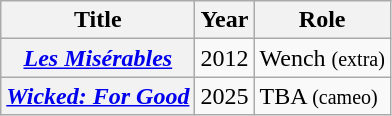<table class="wikitable plainrowheaders sortable">
<tr>
<th scope="col" class="unsortable">Title</th>
<th scope="col" class="unsortable">Year</th>
<th scope="col" class="unsortable">Role</th>
</tr>
<tr>
<th scope="row"><em><a href='#'>Les Misérables</a></em></th>
<td>2012</td>
<td>Wench <small>(extra)</small></td>
</tr>
<tr>
<th scope="row"><em><a href='#'>Wicked: For Good</a></em></th>
<td>2025</td>
<td>TBA <small>(cameo)</small></td>
</tr>
</table>
